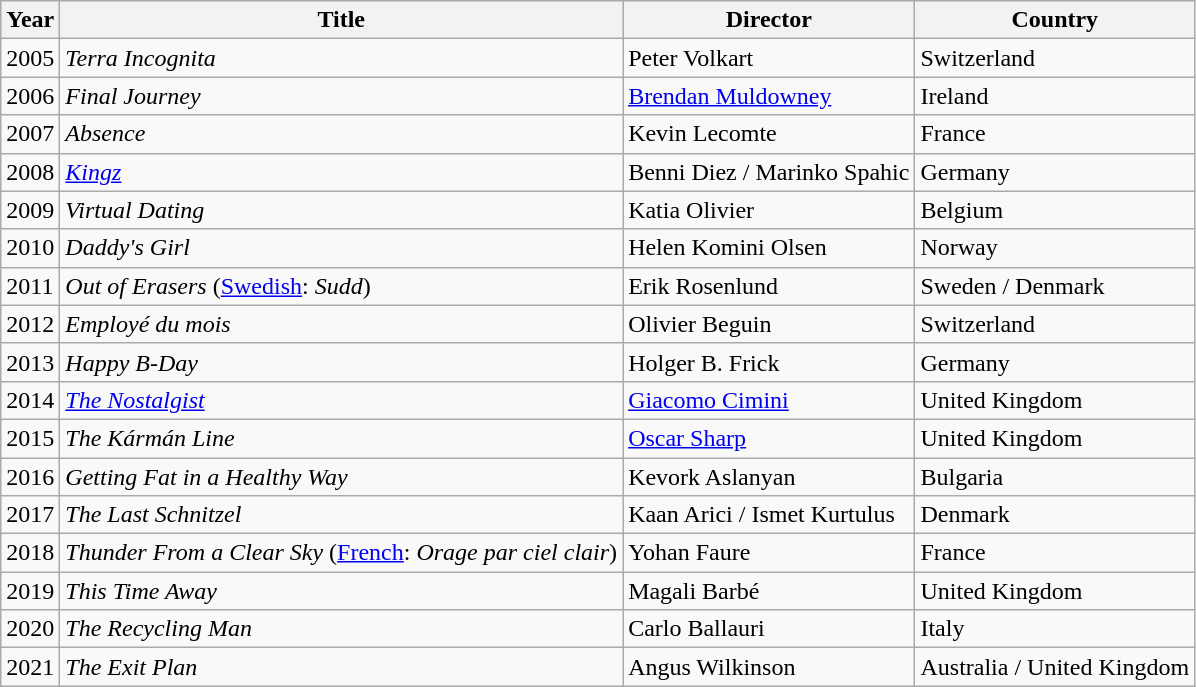<table class="wikitable">
<tr>
<th>Year</th>
<th>Title</th>
<th>Director</th>
<th>Country</th>
</tr>
<tr>
<td>2005</td>
<td><em>Terra Incognita</em></td>
<td>Peter Volkart</td>
<td>Switzerland</td>
</tr>
<tr>
<td>2006</td>
<td><em>Final Journey</em></td>
<td><a href='#'>Brendan Muldowney</a></td>
<td>Ireland</td>
</tr>
<tr>
<td>2007</td>
<td><em>Absence</em></td>
<td>Kevin Lecomte</td>
<td>France</td>
</tr>
<tr>
<td>2008</td>
<td><em><a href='#'>Kingz</a></em></td>
<td>Benni Diez / Marinko Spahic</td>
<td>Germany</td>
</tr>
<tr>
<td>2009</td>
<td><em>Virtual Dating</em></td>
<td>Katia Olivier</td>
<td>Belgium</td>
</tr>
<tr>
<td>2010</td>
<td><em>Daddy's Girl</em></td>
<td>Helen Komini Olsen</td>
<td>Norway</td>
</tr>
<tr>
<td>2011</td>
<td><em>Out of Erasers</em> (<a href='#'>Swedish</a>: <em>Sudd</em>)</td>
<td>Erik Rosenlund</td>
<td>Sweden / Denmark</td>
</tr>
<tr>
<td>2012</td>
<td><em>Employé du mois</em></td>
<td>Olivier Beguin</td>
<td>Switzerland</td>
</tr>
<tr>
<td>2013</td>
<td><em>Happy B-Day</em></td>
<td>Holger B. Frick</td>
<td>Germany</td>
</tr>
<tr>
<td>2014</td>
<td><em><a href='#'>The Nostalgist</a></em></td>
<td><a href='#'>Giacomo Cimini</a></td>
<td>United Kingdom</td>
</tr>
<tr>
<td>2015</td>
<td><em>The Kármán Line</em></td>
<td><a href='#'>Oscar Sharp</a></td>
<td>United Kingdom</td>
</tr>
<tr>
<td>2016</td>
<td><em>Getting Fat in a Healthy Way</em></td>
<td>Kevork Aslanyan</td>
<td>Bulgaria</td>
</tr>
<tr>
<td>2017</td>
<td><em>The Last Schnitzel</em></td>
<td>Kaan Arici / Ismet Kurtulus</td>
<td>Denmark</td>
</tr>
<tr>
<td>2018</td>
<td><em>Thunder From a Clear Sky</em> (<a href='#'>French</a>: <em>Orage par ciel clair</em>)</td>
<td>Yohan Faure</td>
<td>France</td>
</tr>
<tr>
<td>2019</td>
<td><em>This Time Away</em></td>
<td>Magali Barbé</td>
<td>United Kingdom</td>
</tr>
<tr>
<td>2020</td>
<td><em>The Recycling Man</em></td>
<td>Carlo Ballauri</td>
<td>Italy</td>
</tr>
<tr>
<td>2021</td>
<td><em>The Exit Plan</em></td>
<td>Angus Wilkinson</td>
<td>Australia / United Kingdom</td>
</tr>
</table>
